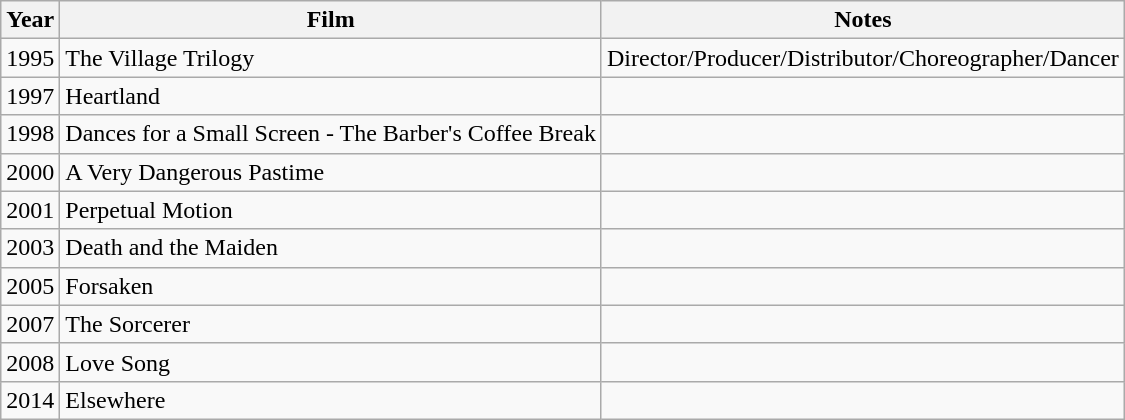<table class="wikitable">
<tr>
<th>Year</th>
<th>Film</th>
<th>Notes</th>
</tr>
<tr>
<td>1995</td>
<td>The Village Trilogy</td>
<td>Director/Producer/Distributor/Choreographer/Dancer</td>
</tr>
<tr>
<td>1997</td>
<td>Heartland</td>
<td></td>
</tr>
<tr>
<td>1998</td>
<td>Dances for a Small Screen - The Barber's Coffee Break</td>
<td></td>
</tr>
<tr>
<td>2000</td>
<td>A Very Dangerous Pastime</td>
<td></td>
</tr>
<tr>
<td>2001</td>
<td>Perpetual Motion</td>
<td></td>
</tr>
<tr>
<td>2003</td>
<td>Death and the Maiden</td>
<td></td>
</tr>
<tr>
<td>2005</td>
<td>Forsaken</td>
<td></td>
</tr>
<tr>
<td>2007</td>
<td>The Sorcerer</td>
<td></td>
</tr>
<tr>
<td>2008</td>
<td>Love Song</td>
<td></td>
</tr>
<tr>
<td>2014</td>
<td>Elsewhere</td>
<td></td>
</tr>
</table>
